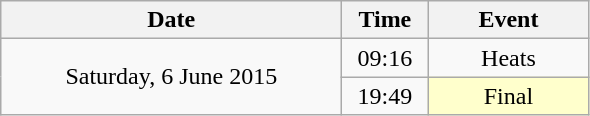<table class = "wikitable" style="text-align:center;">
<tr>
<th width=220>Date</th>
<th width=50>Time</th>
<th width=100>Event</th>
</tr>
<tr>
<td rowspan=2>Saturday, 6 June 2015</td>
<td>09:16</td>
<td>Heats</td>
</tr>
<tr>
<td>19:49</td>
<td bgcolor=ffffcc>Final</td>
</tr>
</table>
